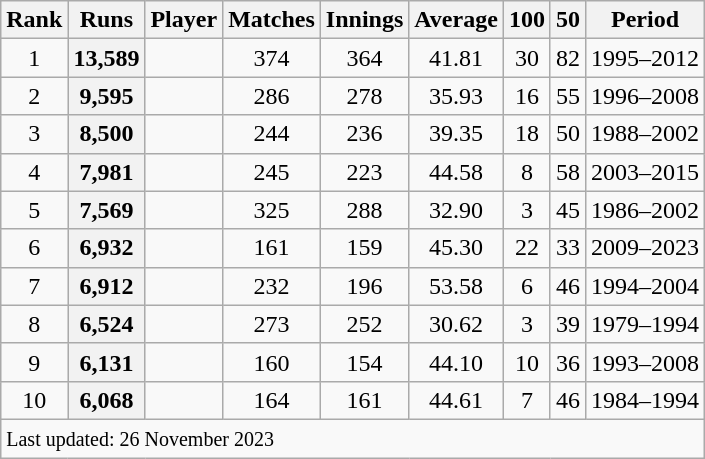<table class="wikitable plainrowheaders sortable">
<tr>
<th scope=col>Rank</th>
<th scope=col>Runs</th>
<th scope=col>Player</th>
<th scope=col>Matches</th>
<th scope=col>Innings</th>
<th scope=col>Average</th>
<th scope=col>100</th>
<th scope=col>50</th>
<th scope=col>Period</th>
</tr>
<tr>
<td align=center>1</td>
<th scope=row style=text-align:center;>13,589</th>
<td></td>
<td align=center>374</td>
<td align=center>364</td>
<td align=center>41.81</td>
<td align=center>30</td>
<td align=center>82</td>
<td>1995–2012</td>
</tr>
<tr>
<td align=center>2</td>
<th scope=row style=text-align:center;>9,595</th>
<td></td>
<td align=center>286</td>
<td align=center>278</td>
<td align=center>35.93</td>
<td align=center>16</td>
<td align=center>55</td>
<td>1996–2008</td>
</tr>
<tr>
<td align=center>3</td>
<th scope=row style=text-align:center;>8,500</th>
<td></td>
<td align=center>244</td>
<td align=center>236</td>
<td align=center>39.35</td>
<td align=center>18</td>
<td align=center>50</td>
<td>1988–2002</td>
</tr>
<tr>
<td align=center>4</td>
<th scope=row style=text-align:center;>7,981</th>
<td></td>
<td align=center>245</td>
<td align=center>223</td>
<td align=center>44.58</td>
<td align=center>8</td>
<td align=center>58</td>
<td>2003–2015</td>
</tr>
<tr>
<td align=center>5</td>
<th scope=row style=text-align:center;>7,569</th>
<td></td>
<td align=center>325</td>
<td align=center>288</td>
<td align=center>32.90</td>
<td align=center>3</td>
<td align=center>45</td>
<td>1986–2002</td>
</tr>
<tr>
<td align=center>6</td>
<th scope=row style=text-align:center;>6,932</th>
<td></td>
<td align=center>161</td>
<td align=center>159</td>
<td align=center>45.30</td>
<td align=center>22</td>
<td align=center>33</td>
<td>2009–2023</td>
</tr>
<tr>
<td align=center>7</td>
<th scope=row style=text-align:center;>6,912</th>
<td></td>
<td align=center>232</td>
<td align=center>196</td>
<td align=center>53.58</td>
<td align=center>6</td>
<td align=center>46</td>
<td>1994–2004</td>
</tr>
<tr>
<td align=center>8</td>
<th scope=row style=text-align:center;>6,524</th>
<td></td>
<td align=center>273</td>
<td align=center>252</td>
<td align=center>30.62</td>
<td align=center>3</td>
<td align=center>39</td>
<td>1979–1994</td>
</tr>
<tr>
<td align=center>9</td>
<th scope=row style=text-align:center;>6,131</th>
<td></td>
<td align=center>160</td>
<td align=center>154</td>
<td align=center>44.10</td>
<td align=center>10</td>
<td align=center>36</td>
<td>1993–2008</td>
</tr>
<tr>
<td align=center>10</td>
<th scope=row style=text-align:center>6,068</th>
<td></td>
<td align=center>164</td>
<td align=center>161</td>
<td align=center>44.61</td>
<td align=center>7</td>
<td align=center>46</td>
<td>1984–1994</td>
</tr>
<tr class=sortbottom>
<td colspan=9><small>Last updated: 26 November 2023</small></td>
</tr>
</table>
